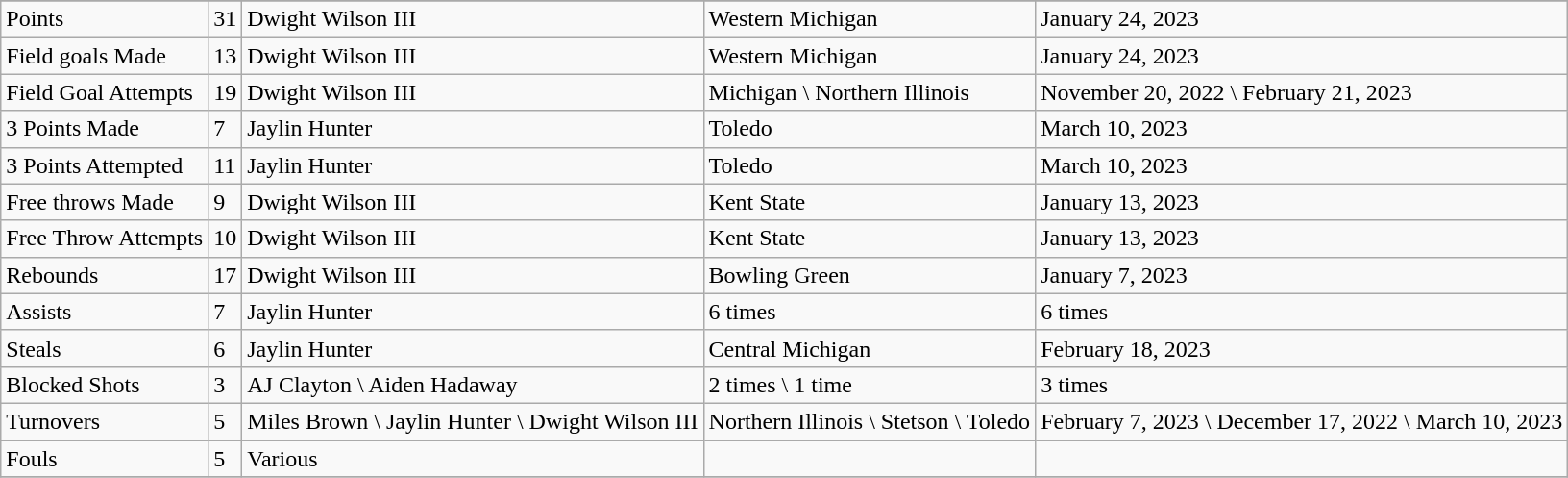<table class="wikitable" border="1">
<tr align=center>
</tr>
<tr>
<td rowspan="1">Points</td>
<td>31</td>
<td>Dwight Wilson III</td>
<td>Western Michigan</td>
<td>January 24, 2023</td>
</tr>
<tr>
<td>Field goals Made</td>
<td>13</td>
<td>Dwight Wilson III</td>
<td>Western Michigan</td>
<td>January 24, 2023</td>
</tr>
<tr>
<td>Field Goal Attempts</td>
<td>19</td>
<td>Dwight Wilson III</td>
<td>Michigan \ Northern Illinois</td>
<td>November 20, 2022 \ February 21, 2023</td>
</tr>
<tr>
<td>3 Points Made</td>
<td>7</td>
<td>Jaylin Hunter</td>
<td>Toledo</td>
<td>March 10, 2023</td>
</tr>
<tr>
<td>3 Points Attempted</td>
<td>11</td>
<td>Jaylin Hunter</td>
<td>Toledo</td>
<td>March 10, 2023</td>
</tr>
<tr>
<td>Free throws Made</td>
<td>9</td>
<td>Dwight Wilson III</td>
<td>Kent State</td>
<td>January 13, 2023</td>
</tr>
<tr>
<td>Free Throw Attempts</td>
<td>10</td>
<td>Dwight Wilson III</td>
<td>Kent State</td>
<td>January 13, 2023</td>
</tr>
<tr>
<td>Rebounds</td>
<td>17</td>
<td>Dwight Wilson III</td>
<td>Bowling Green</td>
<td>January 7, 2023</td>
</tr>
<tr>
<td>Assists</td>
<td>7</td>
<td>Jaylin Hunter</td>
<td>6 times</td>
<td>6 times</td>
</tr>
<tr>
<td>Steals</td>
<td>6</td>
<td>Jaylin Hunter</td>
<td>Central Michigan</td>
<td>February 18, 2023</td>
</tr>
<tr>
<td>Blocked Shots</td>
<td>3</td>
<td>AJ Clayton \ Aiden Hadaway</td>
<td>2 times \ 1 time</td>
<td>3 times</td>
</tr>
<tr>
<td>Turnovers</td>
<td>5</td>
<td>Miles Brown \ Jaylin Hunter \ Dwight Wilson III</td>
<td>Northern Illinois \ Stetson \ Toledo</td>
<td>February 7, 2023 \ December 17, 2022 \ March 10, 2023</td>
</tr>
<tr>
<td>Fouls</td>
<td>5</td>
<td>Various</td>
<td></td>
<td></td>
</tr>
<tr>
</tr>
</table>
